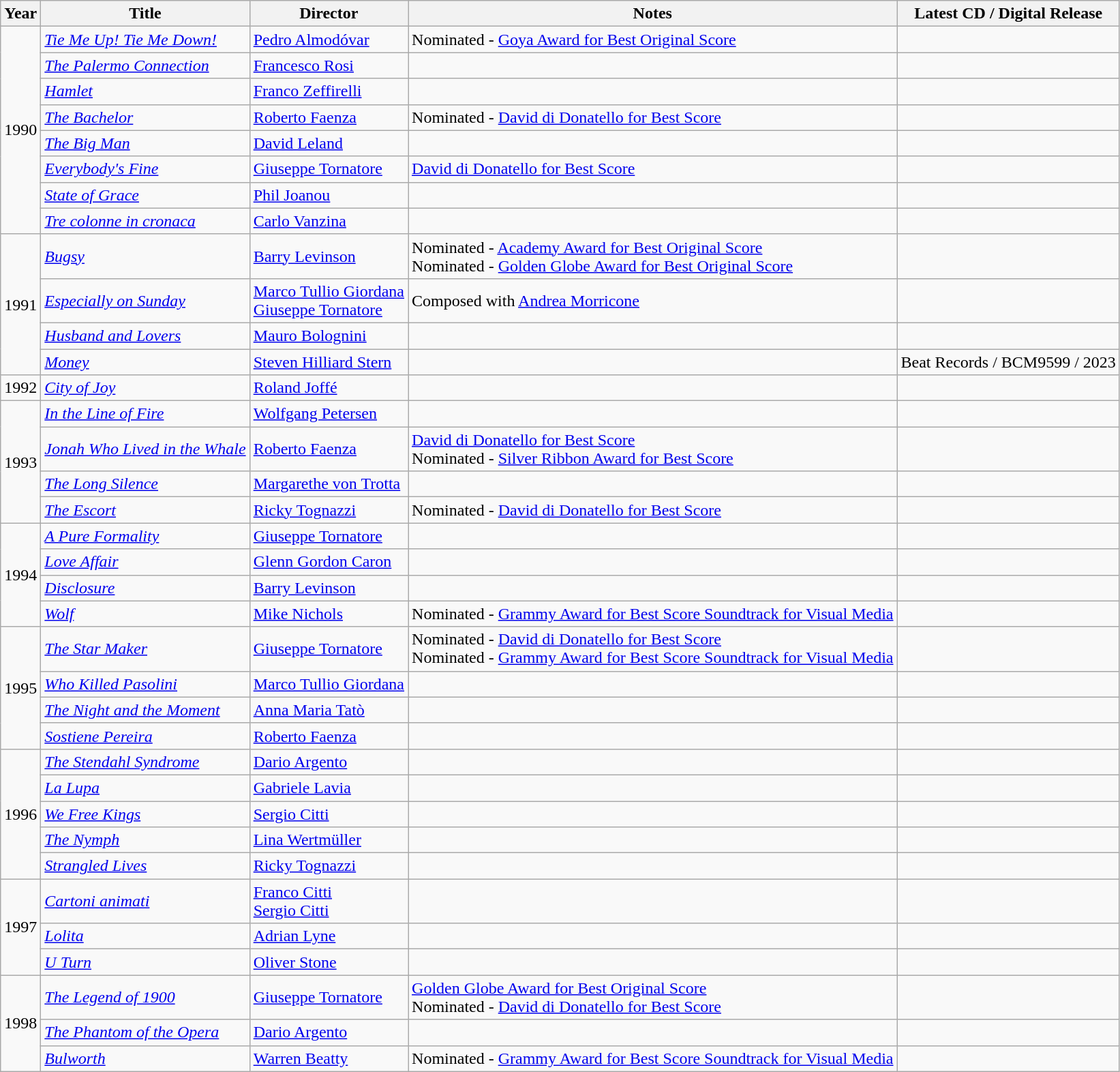<table class="wikitable sortable">
<tr>
<th>Year</th>
<th>Title</th>
<th>Director</th>
<th>Notes</th>
<th>Latest CD / Digital Release</th>
</tr>
<tr>
<td rowspan="8">1990</td>
<td><em><a href='#'>Tie Me Up! Tie Me Down!</a></em></td>
<td><a href='#'>Pedro Almodóvar</a></td>
<td>Nominated - <a href='#'>Goya Award for Best Original Score</a></td>
<td></td>
</tr>
<tr>
<td><em><a href='#'>The Palermo Connection</a></em></td>
<td><a href='#'>Francesco Rosi</a></td>
<td></td>
<td></td>
</tr>
<tr>
<td><em><a href='#'>Hamlet</a></em></td>
<td><a href='#'>Franco Zeffirelli</a></td>
<td></td>
<td></td>
</tr>
<tr>
<td><em><a href='#'>The Bachelor</a></em></td>
<td><a href='#'>Roberto Faenza</a></td>
<td>Nominated - <a href='#'>David di Donatello for Best Score</a></td>
<td></td>
</tr>
<tr>
<td><em><a href='#'>The Big Man</a></em></td>
<td><a href='#'>David Leland</a></td>
<td></td>
<td></td>
</tr>
<tr>
<td><em><a href='#'>Everybody's Fine</a></em></td>
<td><a href='#'>Giuseppe Tornatore</a></td>
<td><a href='#'>David di Donatello for Best Score</a></td>
<td></td>
</tr>
<tr>
<td><em><a href='#'>State of Grace</a></em></td>
<td><a href='#'>Phil Joanou</a></td>
<td></td>
<td></td>
</tr>
<tr>
<td><em><a href='#'>Tre colonne in cronaca</a></em></td>
<td><a href='#'>Carlo Vanzina</a></td>
<td></td>
<td></td>
</tr>
<tr>
<td rowspan="4">1991</td>
<td><em><a href='#'>Bugsy</a></em></td>
<td><a href='#'>Barry Levinson</a></td>
<td>Nominated - <a href='#'>Academy Award for Best Original Score</a><br>Nominated - <a href='#'>Golden Globe Award for Best Original Score</a></td>
<td></td>
</tr>
<tr>
<td><em><a href='#'>Especially on Sunday</a></em></td>
<td><a href='#'>Marco Tullio Giordana</a><br><a href='#'>Giuseppe Tornatore</a></td>
<td>Composed with <a href='#'>Andrea Morricone</a></td>
<td></td>
</tr>
<tr>
<td><em><a href='#'>Husband and Lovers</a></em></td>
<td><a href='#'>Mauro Bolognini</a></td>
<td></td>
<td></td>
</tr>
<tr>
<td><em><a href='#'>Money</a></em></td>
<td><a href='#'>Steven Hilliard Stern</a></td>
<td></td>
<td>Beat Records / BCM9599 / 2023</td>
</tr>
<tr>
<td rowspan="1">1992</td>
<td><em><a href='#'>City of Joy</a></em></td>
<td><a href='#'>Roland Joffé</a></td>
<td></td>
<td></td>
</tr>
<tr>
<td rowspan="4">1993</td>
<td><em><a href='#'>In the Line of Fire</a></em></td>
<td><a href='#'>Wolfgang Petersen</a></td>
<td></td>
<td></td>
</tr>
<tr>
<td><em><a href='#'>Jonah Who Lived in the Whale</a></em></td>
<td><a href='#'>Roberto Faenza</a></td>
<td><a href='#'>David di Donatello for Best Score</a><br>Nominated - <a href='#'>Silver Ribbon Award for Best Score</a></td>
<td></td>
</tr>
<tr>
<td><em><a href='#'>The Long Silence</a></em></td>
<td><a href='#'>Margarethe von Trotta</a></td>
<td></td>
<td></td>
</tr>
<tr>
<td><em><a href='#'>The Escort</a></em></td>
<td><a href='#'>Ricky Tognazzi</a></td>
<td>Nominated - <a href='#'>David di Donatello for Best Score</a></td>
<td></td>
</tr>
<tr>
<td rowspan="4">1994</td>
<td><em><a href='#'>A Pure Formality</a></em></td>
<td><a href='#'>Giuseppe Tornatore</a></td>
<td></td>
<td></td>
</tr>
<tr>
<td><em><a href='#'>Love Affair</a></em></td>
<td><a href='#'>Glenn Gordon Caron</a></td>
<td></td>
<td></td>
</tr>
<tr>
<td><em><a href='#'>Disclosure</a></em></td>
<td><a href='#'>Barry Levinson</a></td>
<td></td>
<td></td>
</tr>
<tr>
<td><em><a href='#'>Wolf</a></em></td>
<td><a href='#'>Mike Nichols</a></td>
<td>Nominated - <a href='#'>Grammy Award for Best Score Soundtrack for Visual Media</a></td>
<td></td>
</tr>
<tr>
<td rowspan="4">1995</td>
<td><em><a href='#'>The Star Maker</a></em></td>
<td><a href='#'>Giuseppe Tornatore</a></td>
<td>Nominated - <a href='#'>David di Donatello for Best Score</a><br>Nominated - <a href='#'>Grammy Award for Best Score Soundtrack for Visual Media</a></td>
<td></td>
</tr>
<tr>
<td><em><a href='#'>Who Killed Pasolini</a></em></td>
<td><a href='#'>Marco Tullio Giordana</a></td>
<td></td>
<td></td>
</tr>
<tr>
<td><em><a href='#'>The Night and the Moment</a></em></td>
<td><a href='#'>Anna Maria Tatò</a></td>
<td></td>
<td></td>
</tr>
<tr>
<td><em><a href='#'>Sostiene Pereira</a></em></td>
<td><a href='#'>Roberto Faenza</a></td>
<td></td>
<td></td>
</tr>
<tr>
<td rowspan="5">1996</td>
<td><em><a href='#'>The Stendahl Syndrome</a></em></td>
<td><a href='#'>Dario Argento</a></td>
<td></td>
<td></td>
</tr>
<tr>
<td><em><a href='#'>La Lupa</a></em></td>
<td><a href='#'>Gabriele Lavia</a></td>
<td></td>
<td></td>
</tr>
<tr>
<td><em><a href='#'>We Free Kings</a></em></td>
<td><a href='#'>Sergio Citti</a></td>
<td></td>
<td></td>
</tr>
<tr>
<td><em><a href='#'>The Nymph</a></em></td>
<td><a href='#'>Lina Wertmüller</a></td>
<td></td>
<td></td>
</tr>
<tr>
<td><em><a href='#'>Strangled Lives</a></em></td>
<td><a href='#'>Ricky Tognazzi</a></td>
<td></td>
<td></td>
</tr>
<tr>
<td rowspan="3">1997</td>
<td><em><a href='#'>Cartoni animati</a></em></td>
<td><a href='#'>Franco Citti</a><br><a href='#'>Sergio Citti</a></td>
<td></td>
<td></td>
</tr>
<tr>
<td><em><a href='#'>Lolita</a></em></td>
<td><a href='#'>Adrian Lyne</a></td>
<td></td>
<td></td>
</tr>
<tr>
<td><em><a href='#'>U Turn</a></em></td>
<td><a href='#'>Oliver Stone</a></td>
<td></td>
<td></td>
</tr>
<tr>
<td rowspan="3">1998</td>
<td><em><a href='#'>The Legend of 1900</a></em></td>
<td><a href='#'>Giuseppe Tornatore</a></td>
<td><a href='#'>Golden Globe Award for Best Original Score</a><br>Nominated - <a href='#'>David di Donatello for Best Score</a></td>
<td></td>
</tr>
<tr>
<td><em><a href='#'>The Phantom of the Opera</a></em></td>
<td><a href='#'>Dario Argento</a></td>
<td></td>
<td></td>
</tr>
<tr>
<td><em><a href='#'>Bulworth</a></em></td>
<td><a href='#'>Warren Beatty</a></td>
<td>Nominated - <a href='#'>Grammy Award for Best Score Soundtrack for Visual Media</a></td>
<td></td>
</tr>
</table>
